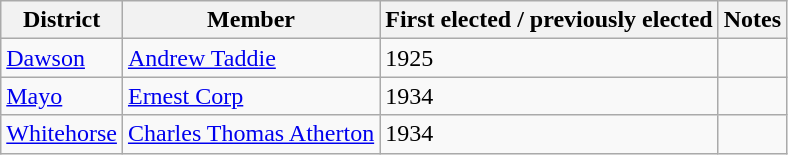<table class="wikitable sortable">
<tr>
<th>District</th>
<th>Member</th>
<th>First elected / previously elected</th>
<th>Notes</th>
</tr>
<tr>
<td><a href='#'>Dawson</a></td>
<td><a href='#'>Andrew Taddie</a></td>
<td>1925</td>
<td></td>
</tr>
<tr>
<td><a href='#'>Mayo</a></td>
<td><a href='#'>Ernest Corp</a></td>
<td>1934</td>
<td></td>
</tr>
<tr>
<td><a href='#'>Whitehorse</a></td>
<td><a href='#'>Charles Thomas Atherton</a></td>
<td>1934</td>
<td></td>
</tr>
</table>
